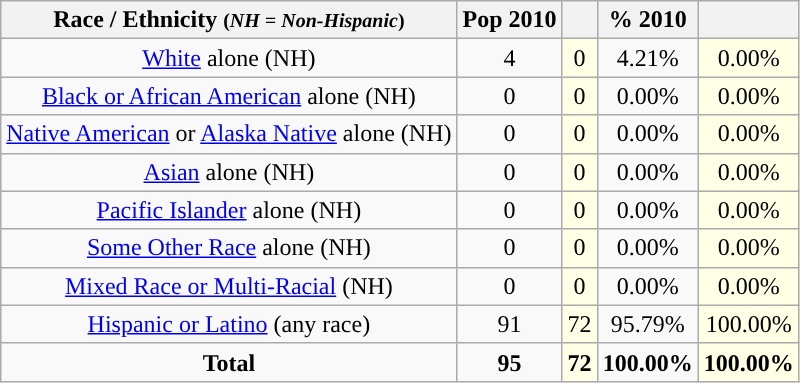<table class="wikitable" style="text-align:center;">
<tr>
<th>Race / Ethnicity <small>(<em>NH = Non-Hispanic</em>)</small></th>
<th>Pop 2010</th>
<th></th>
<th>% 2010</th>
<th></th>
</tr>
<tr>
<td><a href='#'>White</a> alone (NH)</td>
<td>4</td>
<td style='background: #ffffe6;'>0</td>
<td>4.21%</td>
<td style='background: #ffffe6;'>0.00%</td>
</tr>
<tr>
<td><a href='#'>Black or African American</a> alone (NH)</td>
<td>0</td>
<td style='background: #ffffe6;'>0</td>
<td>0.00%</td>
<td style='background: #ffffe6;'>0.00%</td>
</tr>
<tr>
<td><a href='#'>Native American</a> or <a href='#'>Alaska Native</a> alone (NH)</td>
<td>0</td>
<td style='background: #ffffe6;'>0</td>
<td>0.00%</td>
<td style='background: #ffffe6;'>0.00%</td>
</tr>
<tr>
<td><a href='#'>Asian</a> alone (NH)</td>
<td>0</td>
<td style='background: #ffffe6;'>0</td>
<td>0.00%</td>
<td style='background: #ffffe6;'>0.00%</td>
</tr>
<tr>
<td><a href='#'>Pacific Islander</a> alone (NH)</td>
<td>0</td>
<td style='background: #ffffe6;'>0</td>
<td>0.00%</td>
<td style='background: #ffffe6;'>0.00%</td>
</tr>
<tr>
<td><a href='#'>Some Other Race</a> alone (NH)</td>
<td>0</td>
<td style='background: #ffffe6;'>0</td>
<td>0.00%</td>
<td style='background: #ffffe6;'>0.00%</td>
</tr>
<tr>
<td><a href='#'>Mixed Race or Multi-Racial</a> (NH)</td>
<td>0</td>
<td style='background: #ffffe6;'>0</td>
<td>0.00%</td>
<td style='background: #ffffe6;'>0.00%</td>
</tr>
<tr>
<td><a href='#'>Hispanic or Latino</a> (any race)</td>
<td>91</td>
<td style='background: #ffffe6;'>72</td>
<td>95.79%</td>
<td style='background: #ffffe6;'>100.00%</td>
</tr>
<tr>
<td><strong>Total</strong></td>
<td><strong>95</strong></td>
<td style='background: #ffffe6;'><strong>72</strong></td>
<td><strong>100.00%</strong></td>
<td style='background: #ffffe6;'><strong>100.00%</strong></td>
</tr>
</table>
